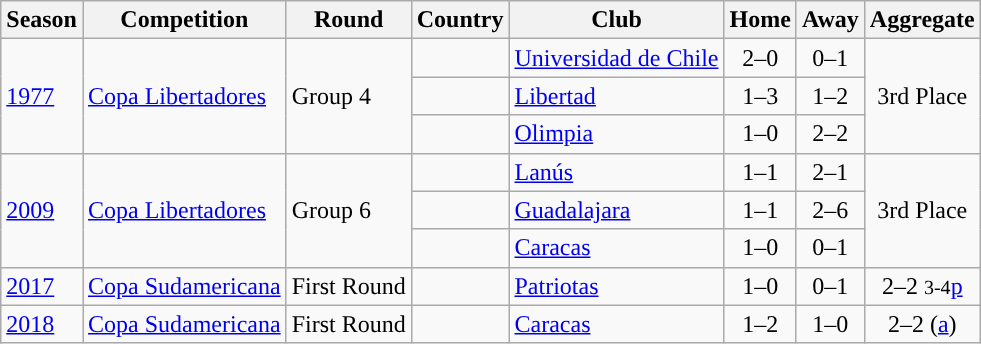<table class="wikitable" style="text-align:left;">
<tr>
<th>Season</th>
<th>Competition</th>
<th>Round</th>
<th>Country</th>
<th>Club</th>
<th>Home</th>
<th>Away</th>
<th>Aggregate</th>
</tr>
<tr>
<td rowspan="3"><a href='#'>1977</a></td>
<td rowspan="3"><a href='#'>Copa Libertadores</a></td>
<td rowspan="3">Group 4</td>
<td></td>
<td><a href='#'>Universidad de Chile</a></td>
<td style="text-align:center;">2–0</td>
<td style="text-align:center;">0–1</td>
<td style="text-align:center;" rowspan=3>3rd Place</td>
</tr>
<tr>
<td></td>
<td><a href='#'>Libertad</a></td>
<td style="text-align:center;">1–3</td>
<td style="text-align:center;">1–2</td>
</tr>
<tr>
<td></td>
<td><a href='#'>Olimpia</a></td>
<td style="text-align:center;">1–0</td>
<td style="text-align:center;">2–2</td>
</tr>
<tr>
<td rowspan="3"><a href='#'>2009</a></td>
<td rowspan="3"><a href='#'>Copa Libertadores</a></td>
<td rowspan="3">Group 6</td>
<td></td>
<td><a href='#'>Lanús</a></td>
<td style="text-align:center;">1–1</td>
<td style="text-align:center;">2–1</td>
<td style="text-align:center;" rowspan=3>3rd Place</td>
</tr>
<tr>
<td></td>
<td><a href='#'>Guadalajara</a></td>
<td style="text-align:center;">1–1</td>
<td style="text-align:center;">2–6</td>
</tr>
<tr>
<td></td>
<td><a href='#'>Caracas</a></td>
<td style="text-align:center;">1–0</td>
<td style="text-align:center;">0–1</td>
</tr>
<tr>
<td><a href='#'>2017</a></td>
<td><a href='#'>Copa Sudamericana</a></td>
<td>First Round</td>
<td></td>
<td><a href='#'>Patriotas</a></td>
<td style="text-align:center;">1–0</td>
<td style="text-align:center;">0–1</td>
<td style="text-align:center;">2–2 <small>3-4</small><a href='#'>p</a></td>
</tr>
<tr>
<td><a href='#'>2018</a></td>
<td><a href='#'>Copa Sudamericana</a></td>
<td>First Round</td>
<td></td>
<td><a href='#'>Caracas</a></td>
<td style="text-align:center;">1–2</td>
<td style="text-align:center;">1–0</td>
<td style="text-align:center;">2–2 (<a href='#'>a</a>)</td>
</tr>
</table>
